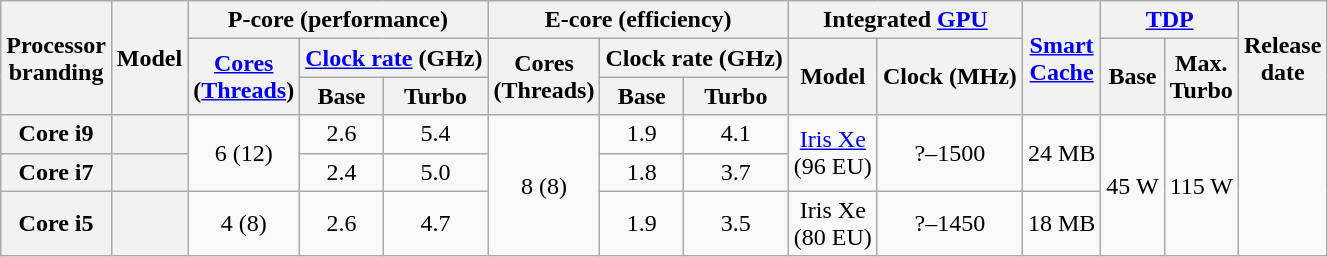<table class="wikitable sortable nowrap" style="text-align: center;">
<tr>
<th class="unsortable" rowspan="3">Processor<br>branding</th>
<th rowspan="3">Model</th>
<th colspan="3">P-core (performance)</th>
<th colspan="3">E-core (efficiency)</th>
<th colspan="2">Integrated <a href='#'>GPU</a></th>
<th class="unsortable" rowspan="3"><a href='#'>Smart<br>Cache</a></th>
<th colspan="2"><a href='#'>TDP</a></th>
<th rowspan="3">Release<br>date</th>
</tr>
<tr>
<th class="unsortable" rowspan="2"><a href='#'>Cores</a><br>(<a href='#'>Threads</a>)</th>
<th colspan="2"><a href='#'>Clock rate</a> (GHz)</th>
<th class="unsortable" rowspan="2">Cores<br>(Threads)</th>
<th colspan="2">Clock rate (GHz)</th>
<th class="unsortable" rowspan="2">Model</th>
<th class="unsortable" rowspan="2">Clock (MHz)</th>
<th rowspan="2">Base</th>
<th class="unsortable" rowspan="2">Max.<br>Turbo</th>
</tr>
<tr>
<th class="unsortable">Base</th>
<th class="unsortable">Turbo</th>
<th class="unsortable">Base</th>
<th class="unsortable">Turbo</th>
</tr>
<tr>
<th>Core i9</th>
<th style="text-align:left;" data-sort-value="sku3"></th>
<td rowspan=2>6 (12)</td>
<td>2.6</td>
<td>5.4</td>
<td rowspan=3>8 (8)</td>
<td>1.9</td>
<td>4.1</td>
<td rowspan=2><a href='#'>Iris Xe</a><br>(96 EU)</td>
<td rowspan=2>?–1500</td>
<td rowspan=2>24 MB</td>
<td rowspan=3>45 W</td>
<td rowspan=3>115 W</td>
<td rowspan=3></td>
</tr>
<tr>
<th>Core i7</th>
<th style="text-align:left;" data-sort-value="sku2"></th>
<td>2.4</td>
<td>5.0</td>
<td>1.8</td>
<td>3.7</td>
</tr>
<tr>
<th>Core i5</th>
<th style="text-align:left;" data-sort-value="sku1"></th>
<td>4 (8)</td>
<td>2.6</td>
<td>4.7</td>
<td>1.9</td>
<td>3.5</td>
<td>Iris Xe<br>(80 EU)</td>
<td>?–1450</td>
<td>18 MB</td>
</tr>
</table>
